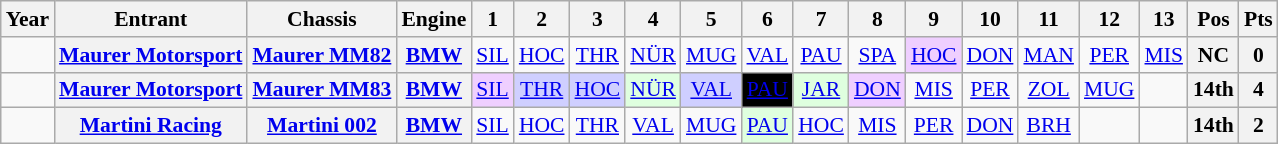<table class="wikitable" style="text-align:center; font-size:90%">
<tr>
<th>Year</th>
<th>Entrant</th>
<th>Chassis</th>
<th>Engine</th>
<th>1</th>
<th>2</th>
<th>3</th>
<th>4</th>
<th>5</th>
<th>6</th>
<th>7</th>
<th>8</th>
<th>9</th>
<th>10</th>
<th>11</th>
<th>12</th>
<th>13</th>
<th>Pos</th>
<th>Pts</th>
</tr>
<tr>
<td></td>
<th><a href='#'>Maurer Motorsport</a></th>
<th><a href='#'>Maurer MM82</a></th>
<th><a href='#'>BMW</a></th>
<td><a href='#'>SIL</a></td>
<td><a href='#'>HOC</a></td>
<td><a href='#'>THR</a></td>
<td><a href='#'>NÜR</a></td>
<td><a href='#'>MUG</a></td>
<td><a href='#'>VAL</a></td>
<td><a href='#'>PAU</a></td>
<td><a href='#'>SPA</a></td>
<td style="background:#EFCFFF;"><a href='#'>HOC</a><br></td>
<td><a href='#'>DON</a></td>
<td><a href='#'>MAN</a></td>
<td><a href='#'>PER</a></td>
<td><a href='#'>MIS</a></td>
<th>NC</th>
<th>0</th>
</tr>
<tr>
<td></td>
<th><a href='#'>Maurer Motorsport</a></th>
<th><a href='#'>Maurer MM83</a></th>
<th><a href='#'>BMW</a></th>
<td style="background:#EFCFFF;"><a href='#'>SIL</a><br></td>
<td style="background:#CFCFFF;"><a href='#'>THR</a><br></td>
<td style="background:#CFCFFF;"><a href='#'>HOC</a><br></td>
<td style="background:#DFFFDF;"><a href='#'>NÜR</a><br></td>
<td style="background:#CFCFFF;"><a href='#'>VAL</a><br></td>
<td style="background:#000000; color:#ffffff"><a href='#'><span>PAU</span></a><br></td>
<td style="background:#DFFFDF;"><a href='#'>JAR</a><br></td>
<td style="background:#EFCFFF;"><a href='#'>DON</a><br></td>
<td><a href='#'>MIS</a></td>
<td><a href='#'>PER</a></td>
<td><a href='#'>ZOL</a></td>
<td><a href='#'>MUG</a></td>
<td></td>
<th>14th</th>
<th>4</th>
</tr>
<tr>
<td></td>
<th><a href='#'>Martini Racing</a></th>
<th><a href='#'>Martini 002</a></th>
<th><a href='#'>BMW</a></th>
<td><a href='#'>SIL</a></td>
<td><a href='#'>HOC</a></td>
<td><a href='#'>THR</a></td>
<td><a href='#'>VAL</a></td>
<td><a href='#'>MUG</a></td>
<td style="background:#DFFFDF;"><a href='#'>PAU</a><br></td>
<td><a href='#'>HOC</a></td>
<td><a href='#'>MIS</a></td>
<td><a href='#'>PER</a></td>
<td><a href='#'>DON</a></td>
<td><a href='#'>BRH</a></td>
<td></td>
<td></td>
<th>14th</th>
<th>2</th>
</tr>
</table>
